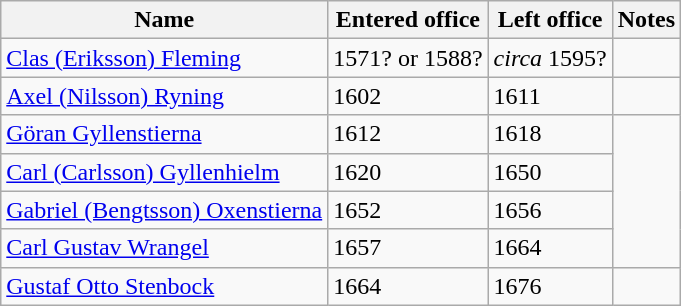<table class="wikitable" style="text-align:left">
<tr>
<th>Name</th>
<th>Entered office</th>
<th>Left office</th>
<th>Notes</th>
</tr>
<tr>
<td><a href='#'>Clas (Eriksson) Fleming</a></td>
<td {{circa>1571? or 1588?</td>
<td><em>circa</em> 1595?</td>
<td></td>
</tr>
<tr>
<td><a href='#'>Axel (Nilsson) Ryning</a></td>
<td>1602</td>
<td>1611</td>
<td></td>
</tr>
<tr>
<td><a href='#'>Göran Gyllenstierna</a></td>
<td>1612</td>
<td>1618</td>
<td rowspan=4></td>
</tr>
<tr>
<td><a href='#'>Carl (Carlsson) Gyllenhielm</a></td>
<td>1620</td>
<td>1650</td>
</tr>
<tr>
<td><a href='#'>Gabriel (Bengtsson) Oxenstierna</a></td>
<td>1652</td>
<td>1656</td>
</tr>
<tr>
<td><a href='#'>Carl Gustav Wrangel</a></td>
<td>1657</td>
<td>1664</td>
</tr>
<tr>
<td><a href='#'>Gustaf Otto Stenbock</a></td>
<td>1664</td>
<td>1676</td>
<td></td>
</tr>
</table>
